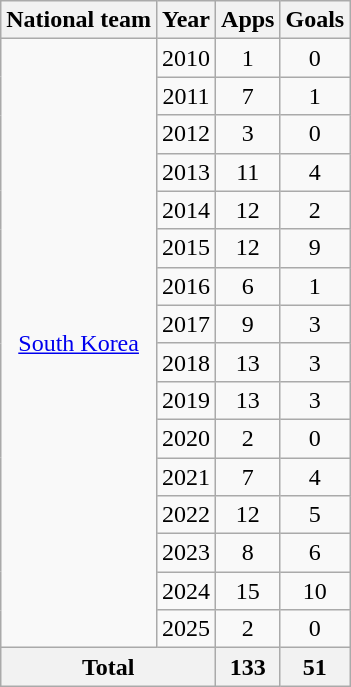<table class=wikitable style=text-align:center>
<tr>
<th>National team</th>
<th>Year</th>
<th>Apps</th>
<th>Goals</th>
</tr>
<tr>
<td rowspan=16><a href='#'>South Korea</a></td>
<td>2010</td>
<td>1</td>
<td>0</td>
</tr>
<tr>
<td>2011</td>
<td>7</td>
<td>1</td>
</tr>
<tr>
<td>2012</td>
<td>3</td>
<td>0</td>
</tr>
<tr>
<td>2013</td>
<td>11</td>
<td>4</td>
</tr>
<tr>
<td>2014</td>
<td>12</td>
<td>2</td>
</tr>
<tr>
<td>2015</td>
<td>12</td>
<td>9</td>
</tr>
<tr>
<td>2016</td>
<td>6</td>
<td>1</td>
</tr>
<tr>
<td>2017</td>
<td>9</td>
<td>3</td>
</tr>
<tr>
<td>2018</td>
<td>13</td>
<td>3</td>
</tr>
<tr>
<td>2019</td>
<td>13</td>
<td>3</td>
</tr>
<tr>
<td>2020</td>
<td>2</td>
<td>0</td>
</tr>
<tr>
<td>2021</td>
<td>7</td>
<td>4</td>
</tr>
<tr>
<td>2022</td>
<td>12</td>
<td>5</td>
</tr>
<tr>
<td>2023</td>
<td>8</td>
<td>6</td>
</tr>
<tr>
<td>2024</td>
<td>15</td>
<td>10</td>
</tr>
<tr>
<td>2025</td>
<td>2</td>
<td>0</td>
</tr>
<tr>
<th colspan=2>Total</th>
<th>133</th>
<th>51</th>
</tr>
</table>
